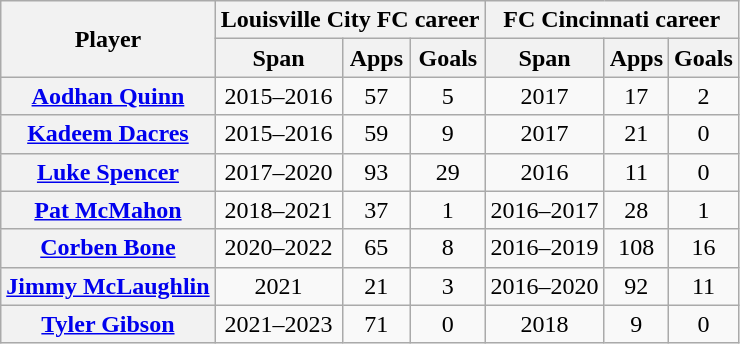<table class="wikitable plainrowheaders" style="text-align:center">
<tr>
<th rowspan="2" scope="col">Player</th>
<th colspan="3" scope="col">Louisville City FC career</th>
<th colspan="3" scope="col">FC Cincinnati career</th>
</tr>
<tr>
<th scope="col">Span</th>
<th scope="col">Apps</th>
<th scope="col">Goals</th>
<th scope="col">Span</th>
<th scope="col">Apps</th>
<th scope="col">Goals</th>
</tr>
<tr>
<th scope="row" align="left"> <a href='#'>Aodhan Quinn</a></th>
<td>2015–2016</td>
<td>57</td>
<td>5</td>
<td>2017</td>
<td>17</td>
<td>2</td>
</tr>
<tr>
<th scope="row" align="left"> <a href='#'>Kadeem Dacres</a></th>
<td>2015–2016</td>
<td>59</td>
<td>9</td>
<td>2017</td>
<td>21</td>
<td>0</td>
</tr>
<tr>
<th scope="row" align="left"> <a href='#'>Luke Spencer</a></th>
<td>2017–2020</td>
<td>93</td>
<td>29</td>
<td>2016</td>
<td>11</td>
<td>0</td>
</tr>
<tr>
<th scope="row" align="left"> <a href='#'>Pat McMahon</a></th>
<td>2018–2021</td>
<td>37</td>
<td>1</td>
<td>2016–2017</td>
<td>28</td>
<td>1</td>
</tr>
<tr>
<th scope="row" align="left"> <a href='#'>Corben Bone</a></th>
<td>2020–2022</td>
<td>65</td>
<td>8</td>
<td>2016–2019</td>
<td>108</td>
<td>16</td>
</tr>
<tr>
<th scope="row" align="left"> <a href='#'>Jimmy McLaughlin</a></th>
<td>2021</td>
<td>21</td>
<td>3</td>
<td>2016–2020</td>
<td>92</td>
<td>11</td>
</tr>
<tr>
<th scope="row" align="left"> <a href='#'>Tyler Gibson</a></th>
<td>2021–2023</td>
<td>71</td>
<td>0</td>
<td>2018</td>
<td>9</td>
<td>0</td>
</tr>
</table>
